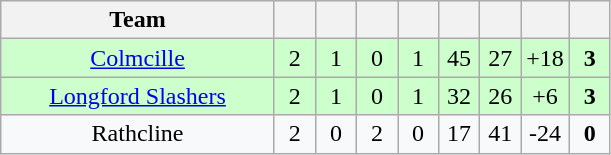<table class="wikitable" style="text-align:center">
<tr>
<th style="width:175px;">Team</th>
<th width="20"></th>
<th width="20"></th>
<th width="20"></th>
<th width="20"></th>
<th width="20"></th>
<th width="20"></th>
<th width="20"></th>
<th width="20"></th>
</tr>
<tr style="background:#cfc;">
<td><a href='#'>Colmcille</a></td>
<td>2</td>
<td>1</td>
<td>0</td>
<td>1</td>
<td>45</td>
<td>27</td>
<td>+18</td>
<td><strong>3</strong></td>
</tr>
<tr style="background:#cfc;">
<td><a href='#'>Longford Slashers</a></td>
<td>2</td>
<td>1</td>
<td>0</td>
<td>1</td>
<td>32</td>
<td>26</td>
<td>+6</td>
<td><strong>3</strong></td>
</tr>
<tr style="background:#f8f9fa;">
<td>Rathcline</td>
<td>2</td>
<td>0</td>
<td>2</td>
<td>0</td>
<td>17</td>
<td>41</td>
<td>-24</td>
<td><strong>0</strong></td>
</tr>
</table>
